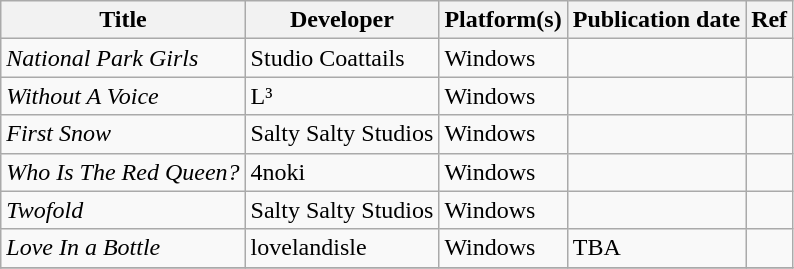<table class="wikitable sortable">
<tr>
<th>Title</th>
<th>Developer</th>
<th>Platform(s)</th>
<th>Publication date</th>
<th>Ref</th>
</tr>
<tr>
<td><em>National Park Girls</em></td>
<td>Studio Coattails</td>
<td>Windows</td>
<td></td>
<td></td>
</tr>
<tr>
<td><em>Without A Voice</em></td>
<td>L³</td>
<td>Windows</td>
<td></td>
<td></td>
</tr>
<tr>
<td><em>First Snow</em></td>
<td>Salty Salty Studios</td>
<td>Windows</td>
<td></td>
<td></td>
</tr>
<tr>
<td><em>Who Is The Red Queen?</em></td>
<td>4noki</td>
<td>Windows</td>
<td></td>
<td></td>
</tr>
<tr>
<td><em>Twofold</em></td>
<td>Salty Salty Studios</td>
<td>Windows</td>
<td></td>
<td></td>
</tr>
<tr>
<td><em>Love In a Bottle</em></td>
<td>lovelandisle</td>
<td>Windows</td>
<td>TBA</td>
<td></td>
</tr>
<tr>
</tr>
</table>
